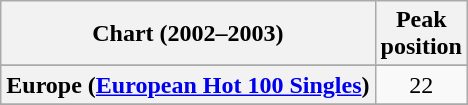<table class="wikitable sortable plainrowheaders" style="text-align:center">
<tr>
<th>Chart (2002–2003)</th>
<th>Peak<br>position</th>
</tr>
<tr>
</tr>
<tr>
</tr>
<tr>
<th scope="row">Europe (<a href='#'>European Hot 100 Singles</a>)</th>
<td>22</td>
</tr>
<tr>
</tr>
<tr>
</tr>
<tr>
</tr>
<tr>
</tr>
<tr>
</tr>
<tr>
</tr>
<tr>
</tr>
<tr>
</tr>
<tr>
</tr>
<tr>
</tr>
<tr>
</tr>
<tr>
</tr>
<tr>
</tr>
<tr>
</tr>
</table>
